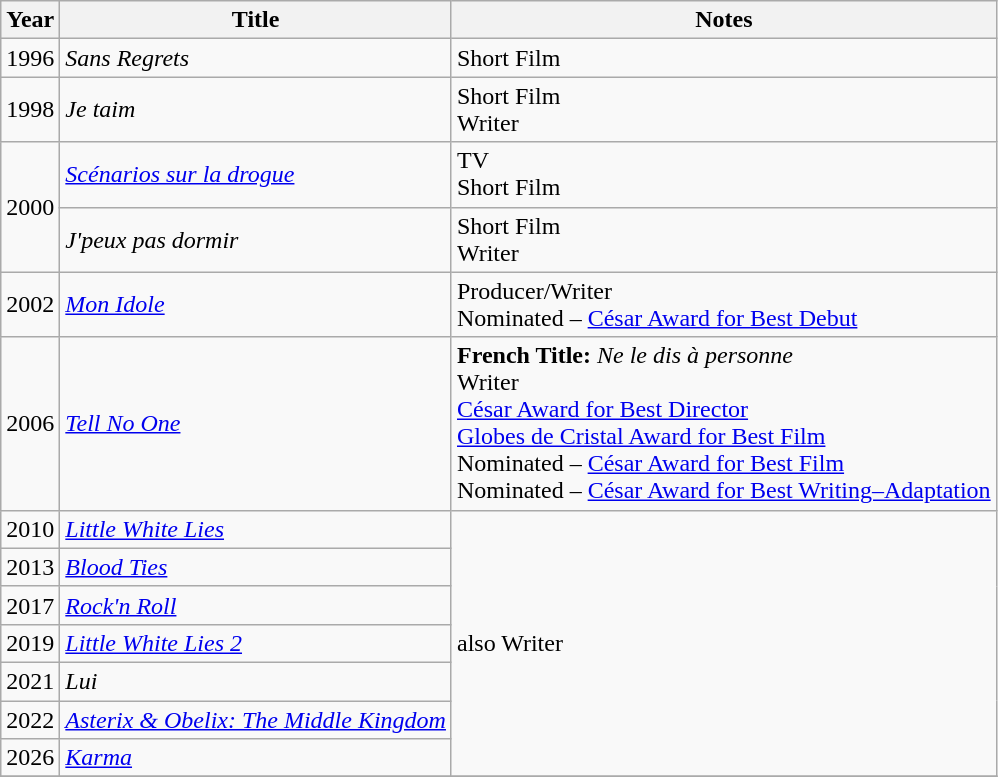<table class="wikitable sortable">
<tr>
<th>Year</th>
<th>Title</th>
<th class="unsortable">Notes</th>
</tr>
<tr>
<td>1996</td>
<td><em>Sans Regrets</em></td>
<td>Short Film</td>
</tr>
<tr>
<td>1998</td>
<td><em>Je taim</em></td>
<td>Short Film<br>Writer</td>
</tr>
<tr>
<td rowspan="2">2000</td>
<td><em><a href='#'>Scénarios sur la drogue</a></em></td>
<td>TV<br>Short Film</td>
</tr>
<tr>
<td><em>J'peux pas dormir</em></td>
<td>Short Film<br>Writer</td>
</tr>
<tr>
<td>2002</td>
<td><em><a href='#'>Mon Idole</a></em></td>
<td>Producer/Writer<br>Nominated – <a href='#'>César Award for Best Debut</a></td>
</tr>
<tr>
<td>2006</td>
<td><em><a href='#'>Tell No One</a></em></td>
<td><strong>French Title:</strong> <em>Ne le dis à personne</em><br>Writer<br><a href='#'>César Award for Best Director</a><br><a href='#'>Globes de Cristal Award for Best Film</a><br>Nominated – <a href='#'>César Award for Best Film</a><br>Nominated – <a href='#'>César Award for Best Writing–Adaptation</a></td>
</tr>
<tr>
<td>2010</td>
<td><em><a href='#'>Little White Lies</a></em></td>
<td rowspan="7">also Writer</td>
</tr>
<tr>
<td>2013</td>
<td><em><a href='#'>Blood Ties</a></em></td>
</tr>
<tr>
<td>2017</td>
<td><em><a href='#'>Rock'n Roll</a></em></td>
</tr>
<tr>
<td>2019</td>
<td><em><a href='#'>Little White Lies 2</a></em></td>
</tr>
<tr>
<td>2021</td>
<td><em>Lui</em></td>
</tr>
<tr>
<td>2022</td>
<td><em><a href='#'>Asterix & Obelix: The Middle Kingdom</a></em></td>
</tr>
<tr>
<td>2026</td>
<td><em><a href='#'>Karma</a></em></td>
</tr>
<tr>
</tr>
</table>
